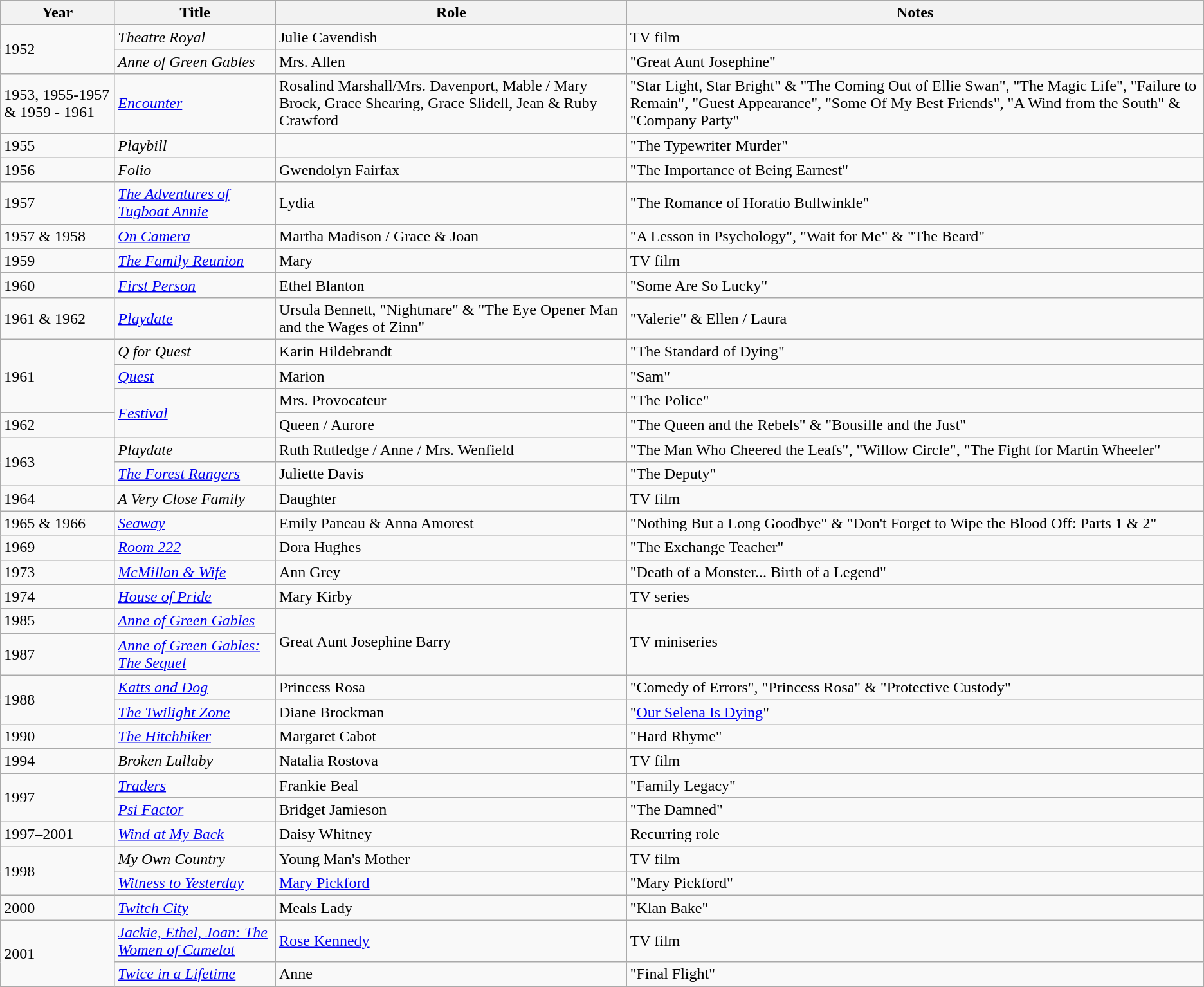<table class="wikitable sortable">
<tr>
<th>Year</th>
<th>Title</th>
<th>Role</th>
<th class="unsortable">Notes</th>
</tr>
<tr>
<td rowspan=2>1952</td>
<td><em>Theatre Royal</em></td>
<td>Julie Cavendish</td>
<td>TV film</td>
</tr>
<tr>
<td><em>Anne of Green Gables</em></td>
<td>Mrs. Allen</td>
<td>"Great Aunt Josephine"</td>
</tr>
<tr>
<td>1953, 1955-1957 & 1959 - 1961</td>
<td><em><a href='#'>Encounter</a></em></td>
<td>Rosalind Marshall/Mrs. Davenport, Mable / Mary Brock, Grace Shearing, Grace Slidell, Jean & Ruby Crawford</td>
<td>"Star Light, Star Bright" & "The Coming Out of Ellie Swan", "The Magic Life", "Failure to Remain", "Guest Appearance", "Some Of My Best Friends", "A Wind from the South" & "Company Party"</td>
</tr>
<tr>
<td>1955</td>
<td><em>Playbill</em></td>
<td></td>
<td>"The Typewriter Murder"</td>
</tr>
<tr>
<td>1956</td>
<td><em>Folio</em></td>
<td>Gwendolyn Fairfax</td>
<td>"The Importance of Being Earnest"</td>
</tr>
<tr>
<td>1957</td>
<td data-sort-value="Adventures of Tugboat Annie, The"><em><a href='#'>The Adventures of Tugboat Annie</a></em></td>
<td>Lydia</td>
<td>"The Romance of Horatio Bullwinkle"</td>
</tr>
<tr>
<td>1957 & 1958</td>
<td><em><a href='#'>On Camera</a></em></td>
<td>Martha Madison / Grace & Joan</td>
<td>"A Lesson in Psychology", "Wait for Me" & "The Beard"</td>
</tr>
<tr>
<td>1959</td>
<td data-sort-value="Family Reunion, The"><em><a href='#'>The Family Reunion</a></em></td>
<td>Mary</td>
<td>TV film</td>
</tr>
<tr>
<td>1960</td>
<td><em><a href='#'>First Person</a></em></td>
<td>Ethel Blanton</td>
<td>"Some Are So Lucky"</td>
</tr>
<tr>
<td>1961 & 1962</td>
<td><em><a href='#'>Playdate</a></em></td>
<td>Ursula Bennett, "Nightmare" & "The Eye Opener Man and the Wages of Zinn"</td>
<td>"Valerie" & Ellen / Laura</td>
</tr>
<tr>
<td rowspan=3>1961</td>
<td><em>Q for Quest</em></td>
<td>Karin Hildebrandt</td>
<td>"The Standard of Dying"</td>
</tr>
<tr>
<td><em><a href='#'>Quest</a></em></td>
<td>Marion</td>
<td>"Sam"</td>
</tr>
<tr>
<td rowspan=2><em><a href='#'>Festival</a></em></td>
<td>Mrs. Provocateur</td>
<td>"The Police"</td>
</tr>
<tr>
<td>1962</td>
<td>Queen / Aurore</td>
<td>"The Queen and the Rebels" & "Bousille and the Just"</td>
</tr>
<tr>
<td rowspan=2>1963</td>
<td><em>Playdate</em></td>
<td>Ruth Rutledge / Anne / Mrs. Wenfield</td>
<td>"The Man Who Cheered the Leafs", "Willow Circle", "The Fight for Martin Wheeler"</td>
</tr>
<tr>
<td data-sort-value="Forest Rangers, The"><em><a href='#'>The Forest Rangers</a></em></td>
<td>Juliette Davis</td>
<td>"The Deputy"</td>
</tr>
<tr>
<td>1964</td>
<td data-sort-value="Very Close Family, A"><em>A Very Close Family</em></td>
<td>Daughter</td>
<td>TV film</td>
</tr>
<tr>
<td>1965 & 1966</td>
<td><em><a href='#'>Seaway</a></em></td>
<td>Emily Paneau & Anna Amorest</td>
<td>"Nothing But a Long Goodbye" & "Don't Forget to Wipe the Blood Off: Parts 1 & 2"</td>
</tr>
<tr>
<td>1969</td>
<td><em><a href='#'>Room 222</a></em></td>
<td>Dora Hughes</td>
<td>"The Exchange Teacher"</td>
</tr>
<tr>
<td>1973</td>
<td><em><a href='#'>McMillan & Wife</a></em></td>
<td>Ann Grey</td>
<td>"Death of a Monster... Birth of a Legend"</td>
</tr>
<tr>
<td>1974</td>
<td><em><a href='#'>House of Pride</a></em></td>
<td>Mary Kirby</td>
<td>TV series</td>
</tr>
<tr>
<td>1985</td>
<td><em><a href='#'>Anne of Green Gables</a></em></td>
<td rowspan=2>Great Aunt Josephine Barry</td>
<td rowspan=2>TV miniseries</td>
</tr>
<tr>
<td>1987</td>
<td><em><a href='#'>Anne of Green Gables: The Sequel</a></em></td>
</tr>
<tr>
<td rowspan=2>1988</td>
<td><em><a href='#'>Katts and Dog</a></em></td>
<td>Princess Rosa</td>
<td>"Comedy of Errors", "Princess Rosa" & "Protective Custody"</td>
</tr>
<tr>
<td data-sort-value="Twilight Zone, The"><em><a href='#'>The Twilight Zone</a></em></td>
<td>Diane Brockman</td>
<td>"<a href='#'>Our Selena Is Dying</a>"</td>
</tr>
<tr>
<td>1990</td>
<td data-sort-value="Hitchhiker, The"><em><a href='#'>The Hitchhiker</a></em></td>
<td>Margaret Cabot</td>
<td>"Hard Rhyme"</td>
</tr>
<tr>
<td>1994</td>
<td><em>Broken Lullaby</em></td>
<td>Natalia Rostova</td>
<td>TV film</td>
</tr>
<tr>
<td rowspan=2>1997</td>
<td><em><a href='#'>Traders</a></em></td>
<td>Frankie Beal</td>
<td>"Family Legacy"</td>
</tr>
<tr>
<td><em><a href='#'>Psi Factor</a></em></td>
<td>Bridget Jamieson</td>
<td>"The Damned"</td>
</tr>
<tr>
<td>1997–2001</td>
<td><em><a href='#'>Wind at My Back</a></em></td>
<td>Daisy Whitney</td>
<td>Recurring role</td>
</tr>
<tr>
<td rowspan=2>1998</td>
<td><em>My Own Country</em></td>
<td>Young Man's Mother</td>
<td>TV film</td>
</tr>
<tr>
<td><em><a href='#'>Witness to Yesterday</a></em></td>
<td><a href='#'>Mary Pickford</a></td>
<td>"Mary Pickford"</td>
</tr>
<tr>
<td>2000</td>
<td><em><a href='#'>Twitch City</a></em></td>
<td>Meals Lady</td>
<td>"Klan Bake"</td>
</tr>
<tr>
<td rowspan=2>2001</td>
<td><em><a href='#'>Jackie, Ethel, Joan: The Women of Camelot</a></em></td>
<td><a href='#'>Rose Kennedy</a></td>
<td>TV film</td>
</tr>
<tr>
<td><em><a href='#'>Twice in a Lifetime</a></em></td>
<td>Anne</td>
<td>"Final Flight"</td>
</tr>
</table>
